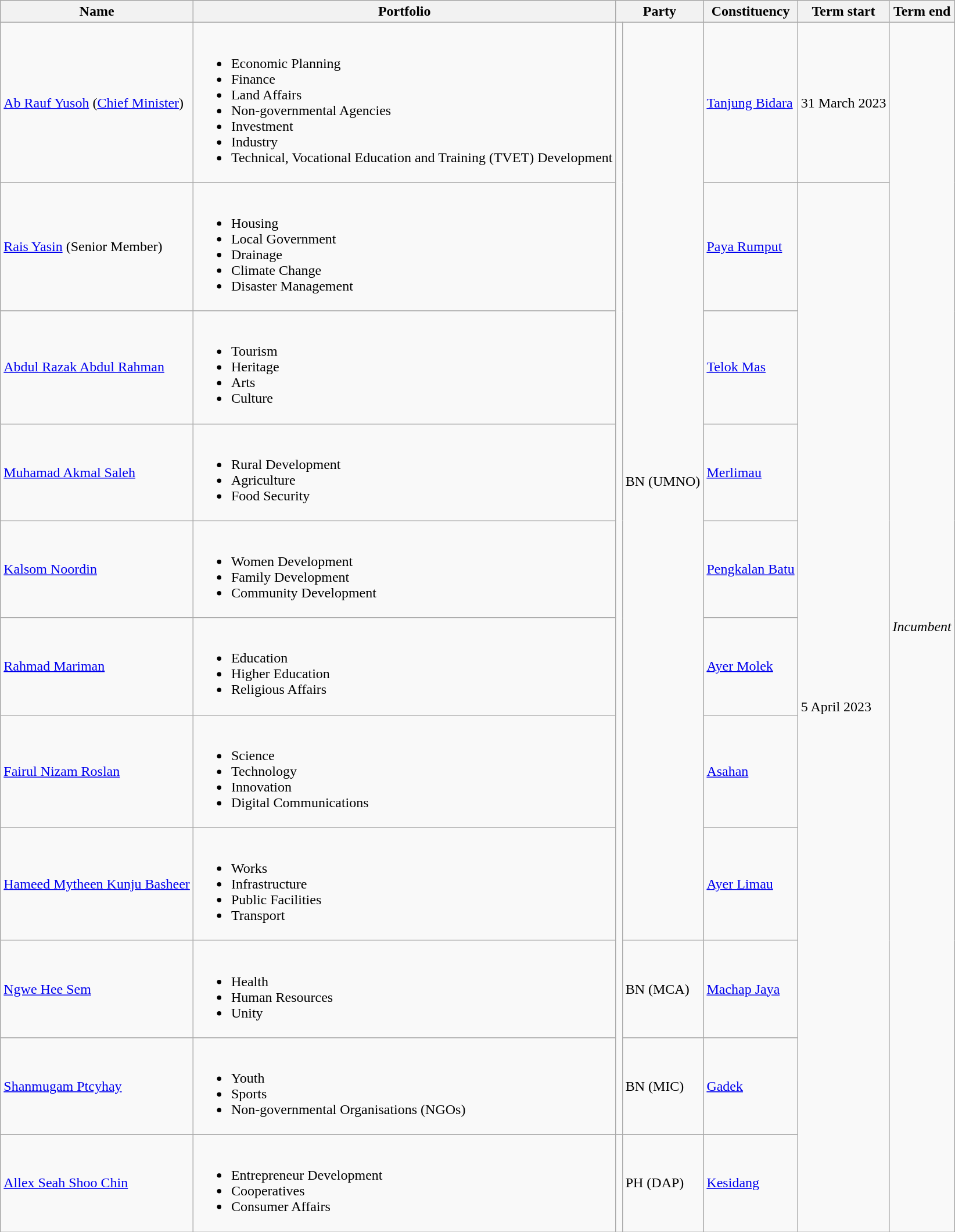<table class="wikitable">
<tr>
<th>Name</th>
<th>Portfolio</th>
<th colspan=2>Party</th>
<th>Constituency</th>
<th>Term start</th>
<th>Term end</th>
</tr>
<tr>
<td><a href='#'>Ab Rauf Yusoh</a> (<a href='#'>Chief Minister</a>)</td>
<td><br><ul><li>Economic Planning</li><li>Finance</li><li>Land Affairs</li><li>Non-governmental Agencies</li><li>Investment</li><li>Industry</li><li>Technical, Vocational Education and Training (TVET) Development</li></ul></td>
<td rowspan=10 bgcolor=></td>
<td rowspan="8">BN (UMNO)</td>
<td><a href='#'>Tanjung Bidara</a></td>
<td>31 March 2023</td>
<td rowspan="11"><em>Incumbent</em></td>
</tr>
<tr>
<td><a href='#'>Rais Yasin</a> (Senior Member)</td>
<td><br><ul><li>Housing</li><li>Local Government</li><li>Drainage</li><li>Climate Change</li><li>Disaster Management</li></ul></td>
<td><a href='#'>Paya Rumput</a></td>
<td rowspan="10">5 April 2023</td>
</tr>
<tr>
<td><a href='#'>Abdul Razak Abdul Rahman</a></td>
<td><br><ul><li>Tourism</li><li>Heritage</li><li>Arts</li><li>Culture</li></ul></td>
<td><a href='#'>Telok Mas</a></td>
</tr>
<tr>
<td><a href='#'>Muhamad Akmal Saleh</a></td>
<td><br><ul><li>Rural Development</li><li>Agriculture</li><li>Food Security</li></ul></td>
<td><a href='#'>Merlimau</a></td>
</tr>
<tr>
<td><a href='#'>Kalsom Noordin</a></td>
<td><br><ul><li>Women Development</li><li>Family Development</li><li>Community Development</li></ul></td>
<td><a href='#'>Pengkalan Batu</a></td>
</tr>
<tr>
<td><a href='#'>Rahmad Mariman</a></td>
<td><br><ul><li>Education</li><li>Higher Education</li><li>Religious Affairs</li></ul></td>
<td><a href='#'>Ayer Molek</a></td>
</tr>
<tr>
<td><a href='#'>Fairul Nizam Roslan</a></td>
<td><br><ul><li>Science</li><li>Technology</li><li>Innovation</li><li>Digital Communications</li></ul></td>
<td><a href='#'>Asahan</a></td>
</tr>
<tr>
<td><a href='#'>Hameed Mytheen Kunju Basheer</a></td>
<td><br><ul><li>Works</li><li>Infrastructure</li><li>Public Facilities</li><li>Transport</li></ul></td>
<td><a href='#'>Ayer Limau</a></td>
</tr>
<tr>
<td><a href='#'>Ngwe Hee Sem</a></td>
<td><br><ul><li>Health</li><li>Human Resources</li><li>Unity</li></ul></td>
<td>BN (MCA)</td>
<td><a href='#'>Machap Jaya</a></td>
</tr>
<tr>
<td><a href='#'>Shanmugam Ptcyhay</a></td>
<td><br><ul><li>Youth</li><li>Sports</li><li>Non-governmental Organisations (NGOs)</li></ul></td>
<td>BN (MIC)</td>
<td><a href='#'>Gadek</a></td>
</tr>
<tr>
<td><a href='#'>Allex Seah Shoo Chin</a></td>
<td><br><ul><li>Entrepreneur Development</li><li>Cooperatives</li><li>Consumer Affairs</li></ul></td>
<td bgcolor=></td>
<td>PH (DAP)</td>
<td><a href='#'>Kesidang</a></td>
</tr>
</table>
